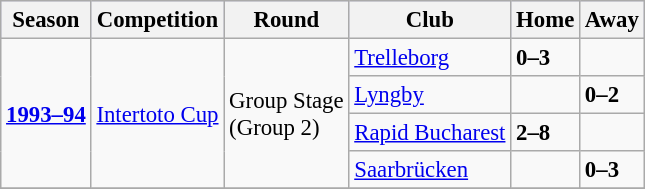<table class="wikitable" style="text-align: left; font-size:95%">
<tr style="background:#ccf;">
<th>Season</th>
<th>Competition</th>
<th>Round</th>
<th>Club</th>
<th>Home</th>
<th>Away</th>
</tr>
<tr>
<td rowspan=4><strong><a href='#'>1993–94</a></strong></td>
<td rowspan=4><a href='#'>Intertoto Cup</a></td>
<td rowspan=4>Group Stage <br>(Group 2)</td>
<td> <a href='#'>Trelleborg</a></td>
<td><strong>0–3</strong></td>
<td></td>
</tr>
<tr>
<td> <a href='#'>Lyngby</a></td>
<td></td>
<td><strong>0–2</strong></td>
</tr>
<tr>
<td> <a href='#'>Rapid Bucharest</a></td>
<td><strong>2–8</strong></td>
<td></td>
</tr>
<tr>
<td> <a href='#'>Saarbrücken</a></td>
<td></td>
<td><strong>0–3</strong></td>
</tr>
<tr>
</tr>
</table>
